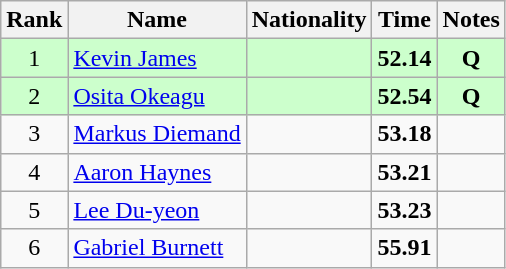<table class="wikitable sortable" style="text-align:center">
<tr>
<th>Rank</th>
<th>Name</th>
<th>Nationality</th>
<th>Time</th>
<th>Notes</th>
</tr>
<tr bgcolor=ccffcc>
<td>1</td>
<td align=left><a href='#'>Kevin James</a></td>
<td align=left></td>
<td><strong>52.14</strong></td>
<td><strong>Q</strong></td>
</tr>
<tr bgcolor=ccffcc>
<td>2</td>
<td align=left><a href='#'>Osita Okeagu</a></td>
<td align=left></td>
<td><strong>52.54</strong></td>
<td><strong>Q</strong></td>
</tr>
<tr>
<td>3</td>
<td align=left><a href='#'>Markus Diemand</a></td>
<td align=left></td>
<td><strong>53.18</strong></td>
<td></td>
</tr>
<tr>
<td>4</td>
<td align=left><a href='#'>Aaron Haynes</a></td>
<td align=left></td>
<td><strong>53.21</strong></td>
<td></td>
</tr>
<tr>
<td>5</td>
<td align=left><a href='#'>Lee Du-yeon</a></td>
<td align=left></td>
<td><strong>53.23</strong></td>
<td></td>
</tr>
<tr>
<td>6</td>
<td align=left><a href='#'>Gabriel Burnett</a></td>
<td align=left></td>
<td><strong>55.91</strong></td>
<td></td>
</tr>
</table>
